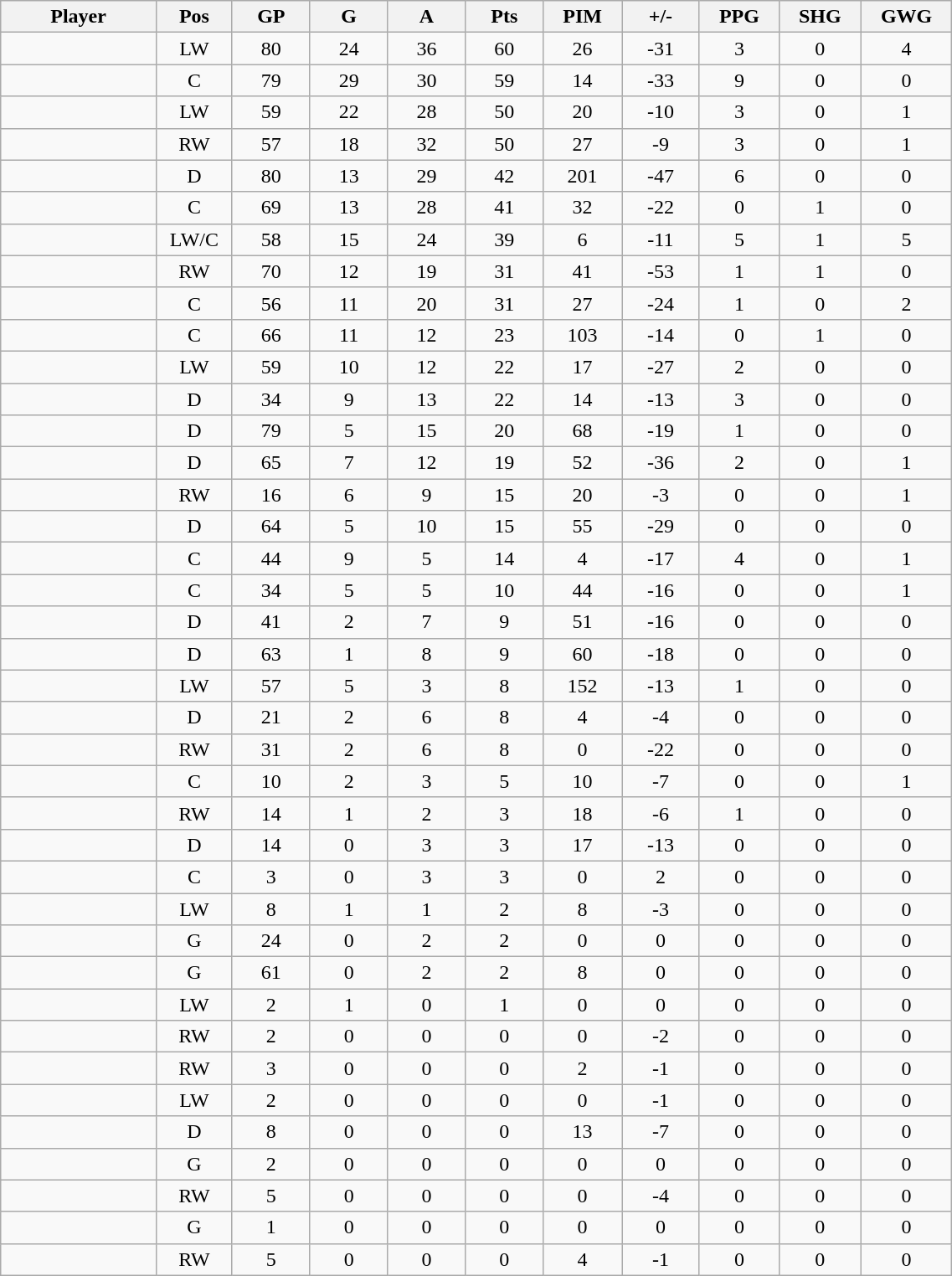<table class="wikitable sortable" width="60%">
<tr ALIGN="center">
<th bgcolor="#DDDDFF" width="10%">Player</th>
<th bgcolor="#DDDDFF" width="3%" title="Position">Pos</th>
<th bgcolor="#DDDDFF" width="5%" title="Games played">GP</th>
<th bgcolor="#DDDDFF" width="5%" title="Goals">G</th>
<th bgcolor="#DDDDFF" width="5%" title="Assists">A</th>
<th bgcolor="#DDDDFF" width="5%" title="Points">Pts</th>
<th bgcolor="#DDDDFF" width="5%" title="Penalties in Minutes">PIM</th>
<th bgcolor="#DDDDFF" width="5%" title="Plus/Minus">+/-</th>
<th bgcolor="#DDDDFF" width="5%" title="Power Play Goals">PPG</th>
<th bgcolor="#DDDDFF" width="5%" title="Short-handed Goals">SHG</th>
<th bgcolor="#DDDDFF" width="5%" title="Game-winning Goals">GWG</th>
</tr>
<tr align="center">
<td align="right"></td>
<td>LW</td>
<td>80</td>
<td>24</td>
<td>36</td>
<td>60</td>
<td>26</td>
<td>-31</td>
<td>3</td>
<td>0</td>
<td>4</td>
</tr>
<tr align="center">
<td align="right"></td>
<td>C</td>
<td>79</td>
<td>29</td>
<td>30</td>
<td>59</td>
<td>14</td>
<td>-33</td>
<td>9</td>
<td>0</td>
<td>0</td>
</tr>
<tr align="center">
<td align="right"></td>
<td>LW</td>
<td>59</td>
<td>22</td>
<td>28</td>
<td>50</td>
<td>20</td>
<td>-10</td>
<td>3</td>
<td>0</td>
<td>1</td>
</tr>
<tr align="center">
<td align="right"></td>
<td>RW</td>
<td>57</td>
<td>18</td>
<td>32</td>
<td>50</td>
<td>27</td>
<td>-9</td>
<td>3</td>
<td>0</td>
<td>1</td>
</tr>
<tr align="center">
<td align="right"></td>
<td>D</td>
<td>80</td>
<td>13</td>
<td>29</td>
<td>42</td>
<td>201</td>
<td>-47</td>
<td>6</td>
<td>0</td>
<td>0</td>
</tr>
<tr align="center">
<td align="right"></td>
<td>C</td>
<td>69</td>
<td>13</td>
<td>28</td>
<td>41</td>
<td>32</td>
<td>-22</td>
<td>0</td>
<td>1</td>
<td>0</td>
</tr>
<tr align="center">
<td align="right"></td>
<td>LW/C</td>
<td>58</td>
<td>15</td>
<td>24</td>
<td>39</td>
<td>6</td>
<td>-11</td>
<td>5</td>
<td>1</td>
<td>5</td>
</tr>
<tr align="center">
<td align="right"></td>
<td>RW</td>
<td>70</td>
<td>12</td>
<td>19</td>
<td>31</td>
<td>41</td>
<td>-53</td>
<td>1</td>
<td>1</td>
<td>0</td>
</tr>
<tr align="center">
<td align="right"></td>
<td>C</td>
<td>56</td>
<td>11</td>
<td>20</td>
<td>31</td>
<td>27</td>
<td>-24</td>
<td>1</td>
<td>0</td>
<td>2</td>
</tr>
<tr align="center">
<td align="right"></td>
<td>C</td>
<td>66</td>
<td>11</td>
<td>12</td>
<td>23</td>
<td>103</td>
<td>-14</td>
<td>0</td>
<td>1</td>
<td>0</td>
</tr>
<tr align="center">
<td align="right"></td>
<td>LW</td>
<td>59</td>
<td>10</td>
<td>12</td>
<td>22</td>
<td>17</td>
<td>-27</td>
<td>2</td>
<td>0</td>
<td>0</td>
</tr>
<tr align="center">
<td align="right"></td>
<td>D</td>
<td>34</td>
<td>9</td>
<td>13</td>
<td>22</td>
<td>14</td>
<td>-13</td>
<td>3</td>
<td>0</td>
<td>0</td>
</tr>
<tr align="center">
<td align="right"></td>
<td>D</td>
<td>79</td>
<td>5</td>
<td>15</td>
<td>20</td>
<td>68</td>
<td>-19</td>
<td>1</td>
<td>0</td>
<td>0</td>
</tr>
<tr align="center">
<td align="right"></td>
<td>D</td>
<td>65</td>
<td>7</td>
<td>12</td>
<td>19</td>
<td>52</td>
<td>-36</td>
<td>2</td>
<td>0</td>
<td>1</td>
</tr>
<tr align="center">
<td align="right"></td>
<td>RW</td>
<td>16</td>
<td>6</td>
<td>9</td>
<td>15</td>
<td>20</td>
<td>-3</td>
<td>0</td>
<td>0</td>
<td>1</td>
</tr>
<tr align="center">
<td align="right"></td>
<td>D</td>
<td>64</td>
<td>5</td>
<td>10</td>
<td>15</td>
<td>55</td>
<td>-29</td>
<td>0</td>
<td>0</td>
<td>0</td>
</tr>
<tr align="center">
<td align="right"></td>
<td>C</td>
<td>44</td>
<td>9</td>
<td>5</td>
<td>14</td>
<td>4</td>
<td>-17</td>
<td>4</td>
<td>0</td>
<td>1</td>
</tr>
<tr align="center">
<td align="right"></td>
<td>C</td>
<td>34</td>
<td>5</td>
<td>5</td>
<td>10</td>
<td>44</td>
<td>-16</td>
<td>0</td>
<td>0</td>
<td>1</td>
</tr>
<tr align="center">
<td align="right"></td>
<td>D</td>
<td>41</td>
<td>2</td>
<td>7</td>
<td>9</td>
<td>51</td>
<td>-16</td>
<td>0</td>
<td>0</td>
<td>0</td>
</tr>
<tr align="center">
<td align="right"></td>
<td>D</td>
<td>63</td>
<td>1</td>
<td>8</td>
<td>9</td>
<td>60</td>
<td>-18</td>
<td>0</td>
<td>0</td>
<td>0</td>
</tr>
<tr align="center">
<td align="right"></td>
<td>LW</td>
<td>57</td>
<td>5</td>
<td>3</td>
<td>8</td>
<td>152</td>
<td>-13</td>
<td>1</td>
<td>0</td>
<td>0</td>
</tr>
<tr align="center">
<td align="right"></td>
<td>D</td>
<td>21</td>
<td>2</td>
<td>6</td>
<td>8</td>
<td>4</td>
<td>-4</td>
<td>0</td>
<td>0</td>
<td>0</td>
</tr>
<tr align="center">
<td align="right"></td>
<td>RW</td>
<td>31</td>
<td>2</td>
<td>6</td>
<td>8</td>
<td>0</td>
<td>-22</td>
<td>0</td>
<td>0</td>
<td>0</td>
</tr>
<tr align="center">
<td align="right"></td>
<td>C</td>
<td>10</td>
<td>2</td>
<td>3</td>
<td>5</td>
<td>10</td>
<td>-7</td>
<td>0</td>
<td>0</td>
<td>1</td>
</tr>
<tr align="center">
<td align="right"></td>
<td>RW</td>
<td>14</td>
<td>1</td>
<td>2</td>
<td>3</td>
<td>18</td>
<td>-6</td>
<td>1</td>
<td>0</td>
<td>0</td>
</tr>
<tr align="center">
<td align="right"></td>
<td>D</td>
<td>14</td>
<td>0</td>
<td>3</td>
<td>3</td>
<td>17</td>
<td>-13</td>
<td>0</td>
<td>0</td>
<td>0</td>
</tr>
<tr align="center">
<td align="right"></td>
<td>C</td>
<td>3</td>
<td>0</td>
<td>3</td>
<td>3</td>
<td>0</td>
<td>2</td>
<td>0</td>
<td>0</td>
<td>0</td>
</tr>
<tr align="center">
<td align="right"></td>
<td>LW</td>
<td>8</td>
<td>1</td>
<td>1</td>
<td>2</td>
<td>8</td>
<td>-3</td>
<td>0</td>
<td>0</td>
<td>0</td>
</tr>
<tr align="center">
<td align="right"></td>
<td>G</td>
<td>24</td>
<td>0</td>
<td>2</td>
<td>2</td>
<td>0</td>
<td>0</td>
<td>0</td>
<td>0</td>
<td>0</td>
</tr>
<tr align="center">
<td align="right"></td>
<td>G</td>
<td>61</td>
<td>0</td>
<td>2</td>
<td>2</td>
<td>8</td>
<td>0</td>
<td>0</td>
<td>0</td>
<td>0</td>
</tr>
<tr align="center">
<td align="right"></td>
<td>LW</td>
<td>2</td>
<td>1</td>
<td>0</td>
<td>1</td>
<td>0</td>
<td>0</td>
<td>0</td>
<td>0</td>
<td>0</td>
</tr>
<tr align="center">
<td align="right"></td>
<td>RW</td>
<td>2</td>
<td>0</td>
<td>0</td>
<td>0</td>
<td>0</td>
<td>-2</td>
<td>0</td>
<td>0</td>
<td>0</td>
</tr>
<tr align="center">
<td align="right"></td>
<td>RW</td>
<td>3</td>
<td>0</td>
<td>0</td>
<td>0</td>
<td>2</td>
<td>-1</td>
<td>0</td>
<td>0</td>
<td>0</td>
</tr>
<tr align="center">
<td align="right"></td>
<td>LW</td>
<td>2</td>
<td>0</td>
<td>0</td>
<td>0</td>
<td>0</td>
<td>-1</td>
<td>0</td>
<td>0</td>
<td>0</td>
</tr>
<tr align="center">
<td align="right"></td>
<td>D</td>
<td>8</td>
<td>0</td>
<td>0</td>
<td>0</td>
<td>13</td>
<td>-7</td>
<td>0</td>
<td>0</td>
<td>0</td>
</tr>
<tr align="center">
<td align="right"></td>
<td>G</td>
<td>2</td>
<td>0</td>
<td>0</td>
<td>0</td>
<td>0</td>
<td>0</td>
<td>0</td>
<td>0</td>
<td>0</td>
</tr>
<tr align="center">
<td align="right"></td>
<td>RW</td>
<td>5</td>
<td>0</td>
<td>0</td>
<td>0</td>
<td>0</td>
<td>-4</td>
<td>0</td>
<td>0</td>
<td>0</td>
</tr>
<tr align="center">
<td align="right"></td>
<td>G</td>
<td>1</td>
<td>0</td>
<td>0</td>
<td>0</td>
<td>0</td>
<td>0</td>
<td>0</td>
<td>0</td>
<td>0</td>
</tr>
<tr align="center">
<td align="right"></td>
<td>RW</td>
<td>5</td>
<td>0</td>
<td>0</td>
<td>0</td>
<td>4</td>
<td>-1</td>
<td>0</td>
<td>0</td>
<td>0</td>
</tr>
</table>
